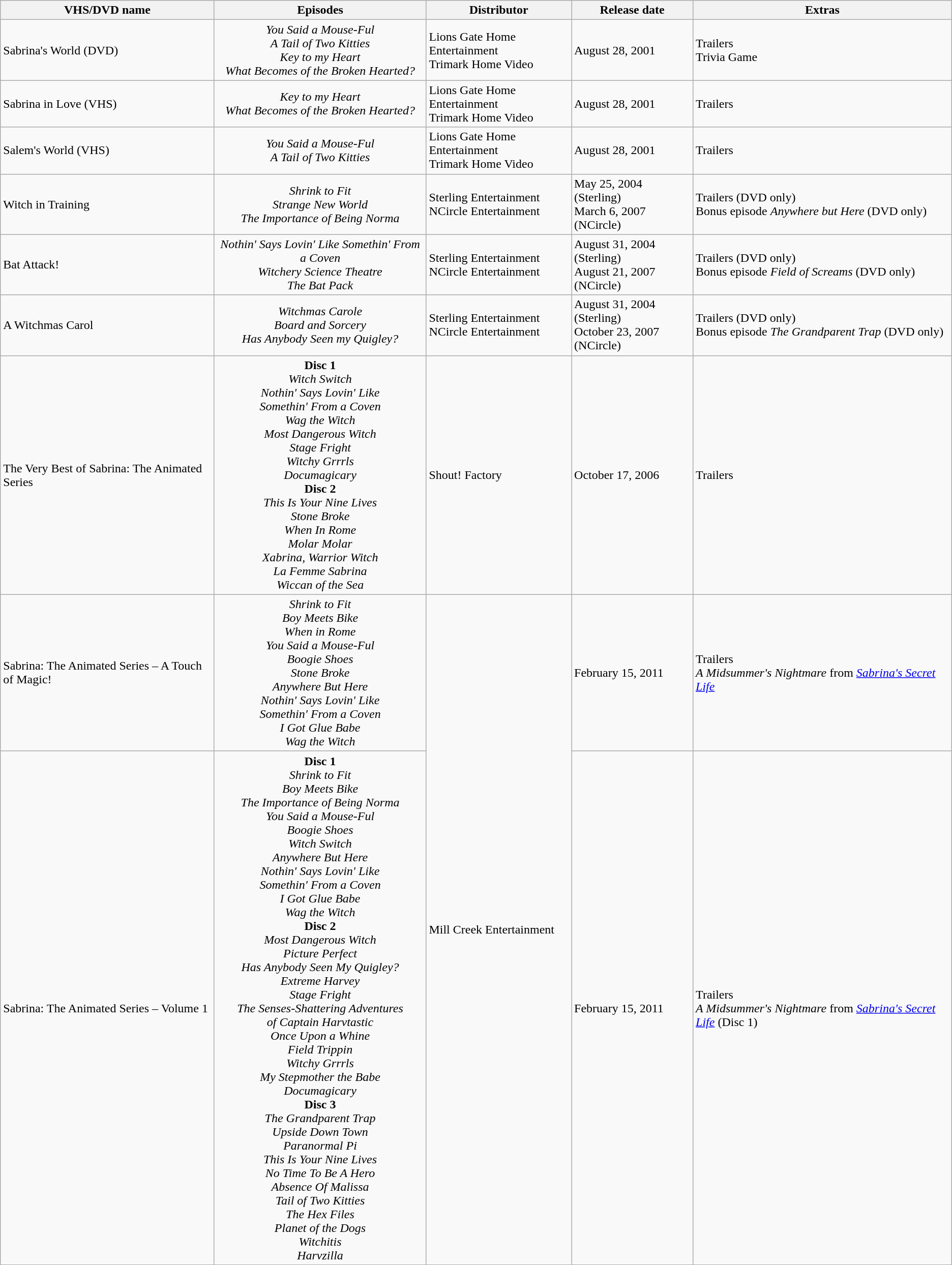<table class="wikitable">
<tr>
<th>VHS/DVD name</th>
<th>Episodes</th>
<th>Distributor</th>
<th>Release date</th>
<th>Extras</th>
</tr>
<tr>
<td>Sabrina's World (DVD)</td>
<td style="text-align:center;"><em>You Said a Mouse-Ful</em><br><em>A Tail of Two Kitties</em><br><em>Key to my Heart</em><br><em>What Becomes of the Broken Hearted?</em></td>
<td>Lions Gate Home Entertainment<br>Trimark Home Video</td>
<td>August 28, 2001</td>
<td>Trailers<br>Trivia Game</td>
</tr>
<tr>
<td>Sabrina in Love (VHS)</td>
<td style="text-align:center;"><em>Key to my Heart</em><br><em>What Becomes of the Broken Hearted?</em></td>
<td>Lions Gate Home Entertainment<br>Trimark Home Video</td>
<td>August 28, 2001</td>
<td>Trailers</td>
</tr>
<tr>
<td>Salem's World (VHS)</td>
<td style="text-align:center;"><em>You Said a Mouse-Ful</em><br><em>A Tail of Two Kitties</em></td>
<td>Lions Gate Home Entertainment<br>Trimark Home Video</td>
<td>August 28, 2001</td>
<td>Trailers</td>
</tr>
<tr>
<td>Witch in Training</td>
<td style="text-align:center;"><em>Shrink to Fit</em><br><em>Strange New World</em><br><em>The Importance of Being Norma</em></td>
<td>Sterling Entertainment<br>NCircle Entertainment</td>
<td>May 25, 2004 (Sterling)<br>March 6, 2007 (NCircle)</td>
<td>Trailers (DVD only)<br>Bonus episode <em>Anywhere but Here</em> (DVD only)</td>
</tr>
<tr>
<td>Bat Attack!</td>
<td style="text-align:center;"><em>Nothin' Says Lovin' Like Somethin' From a Coven</em><br><em>Witchery Science Theatre</em><br><em>The Bat Pack</em></td>
<td>Sterling Entertainment<br>NCircle Entertainment</td>
<td>August 31, 2004 (Sterling)<br>August 21, 2007 (NCircle)</td>
<td>Trailers (DVD only)<br>Bonus episode <em>Field of Screams</em> (DVD only)</td>
</tr>
<tr>
<td>A Witchmas Carol</td>
<td style="text-align:center;"><em>Witchmas Carole</em><br><em>Board and Sorcery</em><br><em>Has Anybody Seen my Quigley?</em></td>
<td>Sterling Entertainment<br>NCircle Entertainment</td>
<td>August 31, 2004 (Sterling)<br>October 23, 2007 (NCircle)</td>
<td>Trailers (DVD only)<br>Bonus episode <em>The Grandparent Trap</em> (DVD only)</td>
</tr>
<tr>
<td>The Very Best of Sabrina: The Animated Series</td>
<td style="text-align:center;"><strong>Disc 1</strong><br><em>Witch Switch</em><br><em>Nothin' Says Lovin' Like</em><br><em>Somethin' From a Coven</em><br><em>Wag the Witch</em><br><em>Most Dangerous Witch</em><br><em>Stage Fright</em><br><em>Witchy Grrrls</em><br><em>Documagicary</em><br><strong>Disc 2</strong><br><em>This Is Your Nine Lives</em><br><em>Stone Broke</em><br><em>When In Rome</em><br><em>Molar Molar</em><br><em>Xabrina, Warrior Witch</em><br><em>La Femme Sabrina</em><br><em>Wiccan of the Sea</em></td>
<td>Shout! Factory</td>
<td>October 17, 2006</td>
<td>Trailers</td>
</tr>
<tr>
<td>Sabrina: The Animated Series – A Touch of Magic!</td>
<td style="text-align:center;"><em>Shrink to Fit</em><br><em>Boy Meets Bike</em><br><em>When in Rome</em><br><em>You Said a Mouse-Ful</em><br><em>Boogie Shoes</em><br><em>Stone Broke</em><br><em>Anywhere But Here</em><br><em>Nothin' Says Lovin' Like</em><br><em>Somethin' From a Coven</em><br><em>I Got Glue Babe</em><br><em>Wag the Witch</em></td>
<td rowspan=2>Mill Creek Entertainment </td>
<td>February 15, 2011</td>
<td>Trailers<br><em>A Midsummer's Nightmare</em> from <em><a href='#'>Sabrina's Secret Life</a></em></td>
</tr>
<tr>
<td>Sabrina: The Animated Series – Volume 1 </td>
<td style="text-align:center;"><strong>Disc 1</strong><br><em>Shrink to Fit</em><br><em>Boy Meets Bike</em><br><em>The Importance of Being Norma</em><br><em>You Said a Mouse-Ful</em><br><em>Boogie Shoes</em><br><em>Witch Switch</em><br><em>Anywhere But Here</em><br><em>Nothin' Says Lovin' Like</em><br><em>Somethin' From a Coven</em><br><em>I Got Glue Babe</em><br><em>Wag the Witch</em><br><strong>Disc 2</strong><br><em>Most Dangerous Witch</em><br><em>Picture Perfect</em><br><em>Has Anybody Seen My Quigley?</em><br><em>Extreme Harvey</em><br><em>Stage Fright</em><br><em>The Senses-Shattering Adventures</em><br><em>of Captain Harvtastic</em><br><em>Once Upon a Whine</em><br><em>Field Trippin</em><br><em>Witchy Grrrls</em><br><em>My Stepmother the Babe</em><br><em>Documagicary</em><br><strong>Disc 3</strong><br><em>The Grandparent Trap</em><br><em>Upside Down Town</em><br><em>Paranormal Pi</em><br><em>This Is Your Nine Lives</em><br><em>No Time To Be A Hero</em><br><em>Absence Of Malissa</em><br><em>Tail of Two Kitties</em><br><em>The Hex Files</em><br><em>Planet of the Dogs</em><br><em>Witchitis</em><br><em>Harvzilla</em></td>
<td>February 15, 2011</td>
<td>Trailers<br><em>A Midsummer's Nightmare</em> from <em><a href='#'>Sabrina's Secret Life</a></em> (Disc 1)</td>
</tr>
</table>
